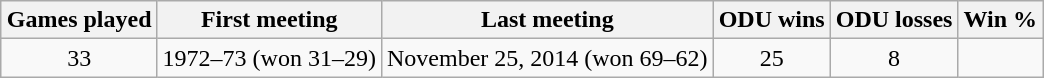<table class="wikitable" style="margin:1em auto;">
<tr>
<th>Games played</th>
<th>First meeting</th>
<th>Last meeting</th>
<th>ODU wins</th>
<th>ODU losses</th>
<th>Win %</th>
</tr>
<tr style="text-align:center;">
<td>33</td>
<td>1972–73 (won 31–29)</td>
<td>November 25, 2014 (won 69–62)</td>
<td>25</td>
<td>8</td>
<td></td>
</tr>
</table>
